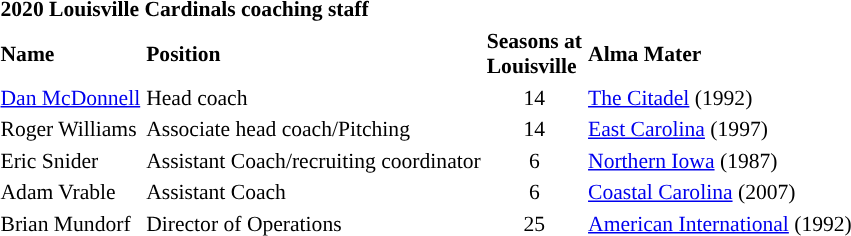<table class="toccolours" style="text-align: left; font-size:90%;">
<tr>
<th colspan="9">2020 Louisville Cardinals coaching staff</th>
</tr>
<tr>
<th>Name</th>
<th>Position</th>
<th>Seasons at<br>Louisville</th>
<th>Alma Mater</th>
</tr>
<tr>
<td><a href='#'>Dan McDonnell</a></td>
<td>Head coach</td>
<td align=center>14</td>
<td><a href='#'>The Citadel</a> (1992)</td>
</tr>
<tr>
<td>Roger Williams</td>
<td>Associate head coach/Pitching</td>
<td align=center>14</td>
<td><a href='#'>East Carolina</a> (1997)</td>
</tr>
<tr>
<td>Eric Snider</td>
<td>Assistant Coach/recruiting coordinator</td>
<td align=center>6</td>
<td><a href='#'>Northern Iowa</a> (1987)</td>
</tr>
<tr>
<td>Adam Vrable</td>
<td>Assistant Coach</td>
<td align=center>6</td>
<td><a href='#'>Coastal Carolina</a> (2007)</td>
</tr>
<tr>
<td>Brian Mundorf</td>
<td>Director of Operations</td>
<td align=center>25</td>
<td><a href='#'>American International</a> (1992)</td>
</tr>
</table>
